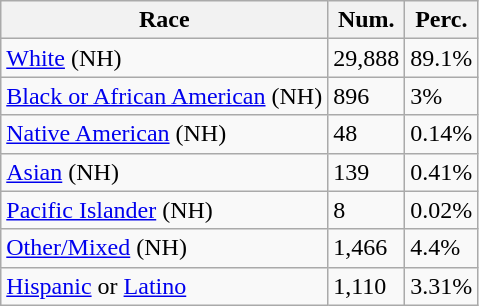<table class="wikitable">
<tr>
<th>Race</th>
<th>Num.</th>
<th>Perc.</th>
</tr>
<tr>
<td><a href='#'>White</a> (NH)</td>
<td>29,888</td>
<td>89.1%</td>
</tr>
<tr>
<td><a href='#'>Black or African American</a> (NH)</td>
<td>896</td>
<td>3%</td>
</tr>
<tr>
<td><a href='#'>Native American</a> (NH)</td>
<td>48</td>
<td>0.14%</td>
</tr>
<tr>
<td><a href='#'>Asian</a> (NH)</td>
<td>139</td>
<td>0.41%</td>
</tr>
<tr>
<td><a href='#'>Pacific Islander</a> (NH)</td>
<td>8</td>
<td>0.02%</td>
</tr>
<tr>
<td><a href='#'>Other/Mixed</a> (NH)</td>
<td>1,466</td>
<td>4.4%</td>
</tr>
<tr>
<td><a href='#'>Hispanic</a> or <a href='#'>Latino</a></td>
<td>1,110</td>
<td>3.31%</td>
</tr>
</table>
